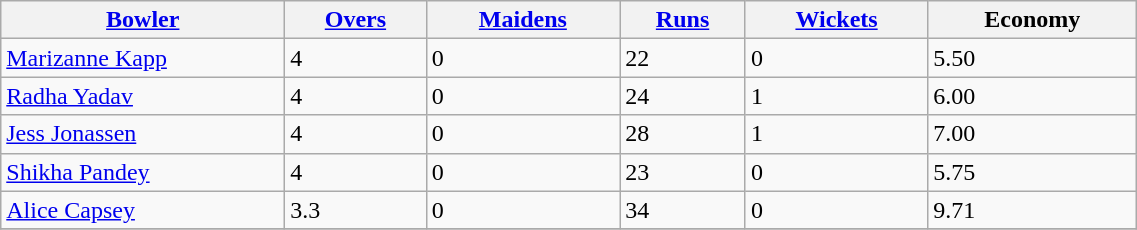<table class=wikitable style="width: 60%;">
<tr>
<th width="25%"><a href='#'>Bowler</a></th>
<th><a href='#'>Overs</a></th>
<th><a href='#'>Maidens</a></th>
<th><a href='#'>Runs</a></th>
<th><a href='#'>Wickets</a></th>
<th>Economy</th>
</tr>
<tr>
<td><a href='#'>Marizanne Kapp</a></td>
<td>4</td>
<td>0</td>
<td>22</td>
<td>0</td>
<td>5.50</td>
</tr>
<tr>
<td><a href='#'>Radha Yadav</a></td>
<td>4</td>
<td>0</td>
<td>24</td>
<td>1</td>
<td>6.00</td>
</tr>
<tr>
<td><a href='#'>Jess Jonassen</a></td>
<td>4</td>
<td>0</td>
<td>28</td>
<td>1</td>
<td>7.00</td>
</tr>
<tr>
<td><a href='#'>Shikha Pandey</a></td>
<td>4</td>
<td>0</td>
<td>23</td>
<td>0</td>
<td>5.75</td>
</tr>
<tr>
<td><a href='#'>Alice Capsey</a></td>
<td>3.3</td>
<td>0</td>
<td>34</td>
<td>0</td>
<td>9.71</td>
</tr>
<tr>
</tr>
</table>
